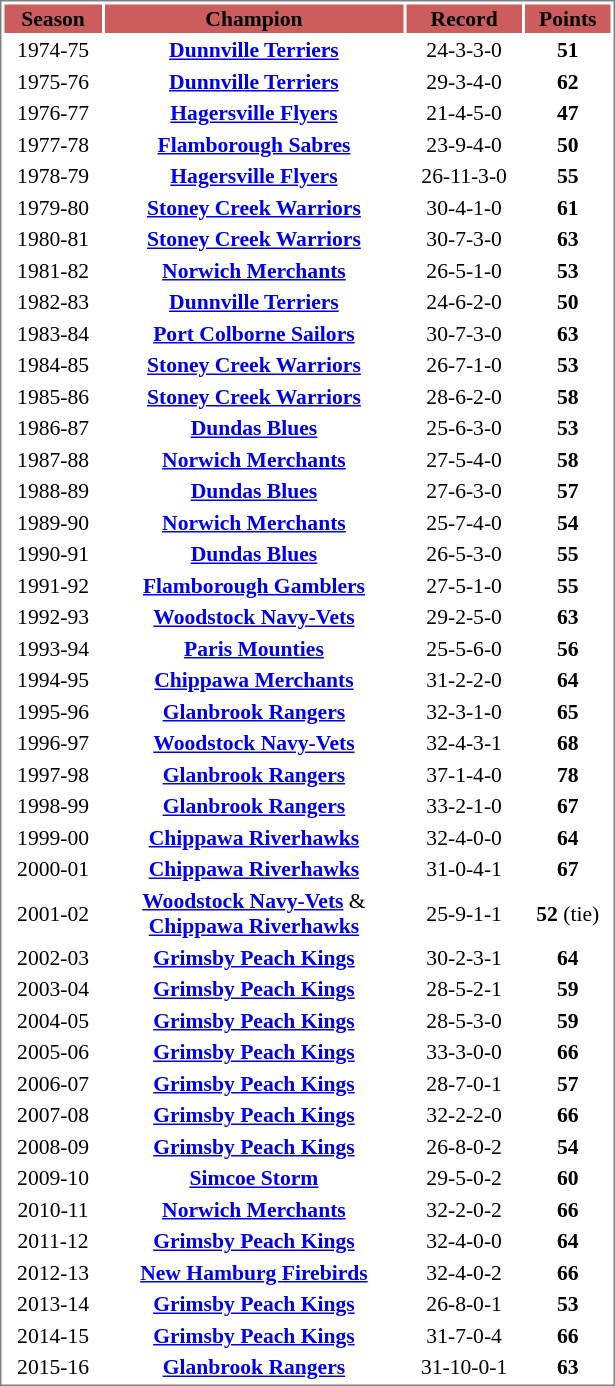<table cellpadding="0">
<tr align="left" style="vertical-align: top">
<td></td>
<td><br><table cellpadding="1" width="410px" style="font-size: 90%; border: 1px solid gray;">
<tr align="center" bgcolor="#CD5C5C">
<td><strong>Season</strong></td>
<td><strong>Champion</strong></td>
<td><strong>Record</strong></td>
<td><strong>Points</strong></td>
</tr>
<tr align="center">
<td>1974-75</td>
<td><strong><a href='#'>Dunnville Terriers</a></strong></td>
<td>24-3-3-0</td>
<td><strong>51</strong></td>
</tr>
<tr align="center">
<td>1975-76</td>
<td><strong><a href='#'>Dunnville Terriers</a></strong></td>
<td>29-3-4-0</td>
<td><strong>62</strong></td>
</tr>
<tr align="center">
<td>1976-77</td>
<td><strong><a href='#'>Hagersville Flyers</a></strong></td>
<td>21-4-5-0</td>
<td><strong>47</strong></td>
</tr>
<tr align="center">
<td>1977-78</td>
<td><strong><a href='#'>Flamborough Sabres</a></strong></td>
<td>23-9-4-0</td>
<td><strong>50</strong></td>
</tr>
<tr align="center">
<td>1978-79</td>
<td><strong><a href='#'>Hagersville Flyers</a></strong></td>
<td>26-11-3-0</td>
<td><strong>55</strong></td>
</tr>
<tr align="center">
<td>1979-80</td>
<td><strong><a href='#'>Stoney Creek Warriors</a></strong></td>
<td>30-4-1-0</td>
<td><strong>61</strong></td>
</tr>
<tr align="center">
<td>1980-81</td>
<td><strong><a href='#'>Stoney Creek Warriors</a></strong></td>
<td>30-7-3-0</td>
<td><strong>63</strong></td>
</tr>
<tr align="center">
<td>1981-82</td>
<td><strong><a href='#'>Norwich Merchants</a></strong></td>
<td>26-5-1-0</td>
<td><strong>53</strong></td>
</tr>
<tr align="center">
<td>1982-83</td>
<td><strong><a href='#'>Dunnville Terriers</a></strong></td>
<td>24-6-2-0</td>
<td><strong>50</strong></td>
</tr>
<tr align="center">
<td>1983-84</td>
<td><strong><a href='#'>Port Colborne Sailors</a></strong></td>
<td>30-7-3-0</td>
<td><strong>63</strong></td>
</tr>
<tr align="center">
<td>1984-85</td>
<td><strong><a href='#'>Stoney Creek Warriors</a></strong></td>
<td>26-7-1-0</td>
<td><strong>53</strong></td>
</tr>
<tr align="center">
<td>1985-86</td>
<td><strong><a href='#'>Stoney Creek Warriors</a></strong></td>
<td>28-6-2-0</td>
<td><strong>58</strong></td>
</tr>
<tr align="center">
<td>1986-87</td>
<td><strong><a href='#'>Dundas Blues</a></strong></td>
<td>25-6-3-0</td>
<td><strong>53</strong></td>
</tr>
<tr align="center">
<td>1987-88</td>
<td><strong><a href='#'>Norwich Merchants</a></strong></td>
<td>27-5-4-0</td>
<td><strong>58</strong></td>
</tr>
<tr align="center">
<td>1988-89</td>
<td><strong><a href='#'>Dundas Blues</a></strong></td>
<td>27-6-3-0</td>
<td><strong>57</strong></td>
</tr>
<tr align="center">
<td>1989-90</td>
<td><strong><a href='#'>Norwich Merchants</a></strong></td>
<td>25-7-4-0</td>
<td><strong>54</strong></td>
</tr>
<tr align="center">
<td>1990-91</td>
<td><strong><a href='#'>Dundas Blues</a></strong></td>
<td>26-5-3-0</td>
<td><strong>55</strong></td>
</tr>
<tr align="center">
<td>1991-92</td>
<td><strong><a href='#'>Flamborough Gamblers</a></strong></td>
<td>27-5-1-0</td>
<td><strong>55</strong></td>
</tr>
<tr align="center">
<td>1992-93</td>
<td><strong><a href='#'>Woodstock Navy-Vets</a></strong></td>
<td>29-2-5-0</td>
<td><strong>63</strong></td>
</tr>
<tr align="center">
<td>1993-94</td>
<td><strong><a href='#'>Paris Mounties</a></strong></td>
<td>25-5-6-0</td>
<td><strong>56</strong></td>
</tr>
<tr align="center">
<td>1994-95</td>
<td><strong><a href='#'>Chippawa Merchants</a></strong></td>
<td>31-2-2-0</td>
<td><strong>64</strong></td>
</tr>
<tr align="center">
<td>1995-96</td>
<td><strong><a href='#'>Glanbrook Rangers</a></strong></td>
<td>32-3-1-0</td>
<td><strong>65</strong></td>
</tr>
<tr align="center">
<td>1996-97</td>
<td><strong><a href='#'>Woodstock Navy-Vets</a></strong></td>
<td>32-4-3-1</td>
<td><strong>68</strong></td>
</tr>
<tr align="center">
<td>1997-98</td>
<td><strong><a href='#'>Glanbrook Rangers</a></strong></td>
<td>37-1-4-0</td>
<td><strong>78</strong></td>
</tr>
<tr align="center">
<td>1998-99</td>
<td><strong><a href='#'>Glanbrook Rangers</a></strong></td>
<td>33-2-1-0</td>
<td><strong>67</strong></td>
</tr>
<tr align="center">
<td>1999-00</td>
<td><strong><a href='#'>Chippawa Riverhawks</a></strong></td>
<td>32-4-0-0</td>
<td><strong>64</strong></td>
</tr>
<tr align="center">
<td>2000-01</td>
<td><strong><a href='#'>Chippawa Riverhawks</a></strong></td>
<td>31-0-4-1</td>
<td><strong>67</strong></td>
</tr>
<tr align="center">
<td>2001-02</td>
<td><strong><a href='#'>Woodstock Navy-Vets</a></strong> &<br><strong><a href='#'>Chippawa Riverhawks</a></strong></td>
<td>25-9-1-1</td>
<td><strong>52</strong> (tie)</td>
</tr>
<tr align="center">
<td>2002-03</td>
<td><strong><a href='#'>Grimsby Peach Kings</a></strong></td>
<td>30-2-3-1</td>
<td><strong>64</strong></td>
</tr>
<tr align="center">
<td>2003-04</td>
<td><strong><a href='#'>Grimsby Peach Kings</a></strong></td>
<td>28-5-2-1</td>
<td><strong>59</strong></td>
</tr>
<tr align="center">
<td>2004-05</td>
<td><strong><a href='#'>Grimsby Peach Kings</a></strong></td>
<td>28-5-3-0</td>
<td><strong>59</strong></td>
</tr>
<tr align="center">
<td>2005-06</td>
<td><strong><a href='#'>Grimsby Peach Kings</a></strong></td>
<td>33-3-0-0</td>
<td><strong>66</strong></td>
</tr>
<tr align="center">
<td>2006-07</td>
<td><strong><a href='#'>Grimsby Peach Kings</a></strong></td>
<td>28-7-0-1</td>
<td><strong>57</strong></td>
</tr>
<tr align="center">
<td>2007-08</td>
<td><strong><a href='#'>Grimsby Peach Kings</a></strong></td>
<td>32-2-2-0</td>
<td><strong>66</strong></td>
</tr>
<tr align="center">
<td>2008-09</td>
<td><strong><a href='#'>Grimsby Peach Kings</a></strong></td>
<td>26-8-0-2</td>
<td><strong>54</strong></td>
</tr>
<tr align="center">
<td>2009-10</td>
<td><strong><a href='#'>Simcoe Storm</a></strong></td>
<td>29-5-0-2</td>
<td><strong>60</strong></td>
</tr>
<tr align="center">
<td>2010-11</td>
<td><strong><a href='#'>Norwich Merchants</a></strong></td>
<td>32-2-0-2</td>
<td><strong>66</strong></td>
</tr>
<tr align="center">
<td>2011-12</td>
<td><strong><a href='#'>Grimsby Peach Kings</a></strong></td>
<td>32-4-0-0</td>
<td><strong>64</strong></td>
</tr>
<tr align="center">
<td>2012-13</td>
<td><strong><a href='#'>New Hamburg Firebirds</a></strong></td>
<td>32-4-0-2</td>
<td><strong>66</strong></td>
</tr>
<tr align="center">
<td>2013-14</td>
<td><strong><a href='#'>Grimsby Peach Kings</a></strong></td>
<td>26-8-0-1</td>
<td><strong>53</strong></td>
</tr>
<tr align="center">
<td>2014-15</td>
<td><strong><a href='#'>Grimsby Peach Kings</a></strong></td>
<td>31-7-0-4</td>
<td><strong>66</strong></td>
</tr>
<tr align="center">
<td>2015-16</td>
<td><strong><a href='#'>Glanbrook Rangers</a></strong></td>
<td>31-10-0-1</td>
<td><strong>63</strong></td>
</tr>
</table>
</td>
</tr>
</table>
